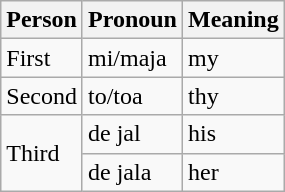<table class="wikitable">
<tr>
<th>Person</th>
<th>Pronoun</th>
<th>Meaning</th>
</tr>
<tr>
<td>First</td>
<td>mi/maja</td>
<td>my</td>
</tr>
<tr>
<td>Second</td>
<td>to/toa</td>
<td>thy</td>
</tr>
<tr>
<td rowspan="2">Third</td>
<td>de jal</td>
<td>his</td>
</tr>
<tr>
<td>de jala</td>
<td>her</td>
</tr>
</table>
